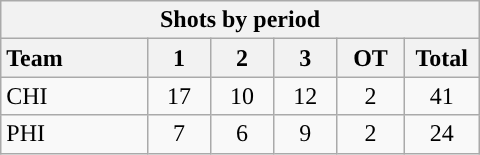<table class="wikitable" style="width:20em; text-align:right;">
<tr>
<th colspan=6>Shots by period</th>
</tr>
<tr>
<th style="width:8em; text-align:left;">Team</th>
<th style="width:3em;">1</th>
<th style="width:3em;">2</th>
<th style="width:3em;">3</th>
<th style="width:3em;">OT</th>
<th style="width:3em;">Total</th>
</tr>
<tr style="text-align:center;">
<td style="text-align:left;">CHI</td>
<td>17</td>
<td>10</td>
<td>12</td>
<td>2</td>
<td>41</td>
</tr>
<tr style="text-align:center;">
<td style="text-align:left;">PHI</td>
<td>7</td>
<td>6</td>
<td>9</td>
<td>2</td>
<td>24</td>
</tr>
</table>
